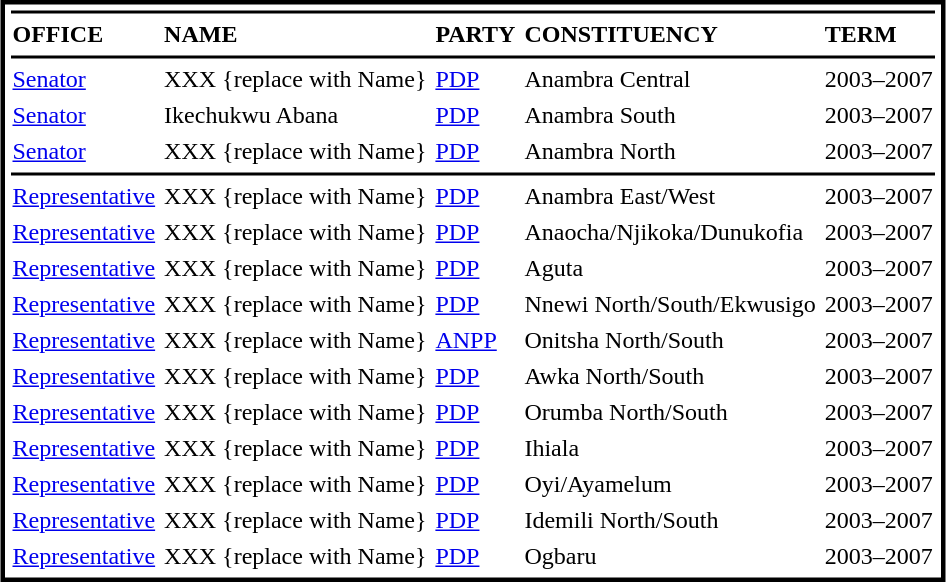<table cellpadding=1 cellspacing=4 style="margin:3px; border:3px solid #000000;">
<tr>
<td bgcolor=#000000 colspan=5></td>
</tr>
<tr>
<td><strong>OFFICE</strong></td>
<td><strong>NAME</strong></td>
<td><strong>PARTY</strong></td>
<td><strong>CONSTITUENCY</strong></td>
<td><strong>TERM</strong></td>
</tr>
<tr>
<td bgcolor=#000000 colspan=5></td>
</tr>
<tr>
<td><a href='#'>Senator</a></td>
<td>XXX {replace with Name}</td>
<td><a href='#'>PDP</a></td>
<td>Anambra Central</td>
<td>2003–2007</td>
</tr>
<tr>
<td><a href='#'>Senator</a></td>
<td>Ikechukwu Abana</td>
<td><a href='#'>PDP</a></td>
<td>Anambra South</td>
<td>2003–2007</td>
</tr>
<tr>
<td><a href='#'>Senator</a></td>
<td>XXX {replace with Name}</td>
<td><a href='#'>PDP</a></td>
<td>Anambra North</td>
<td>2003–2007</td>
</tr>
<tr>
<td bgcolor=#000000 colspan=5></td>
</tr>
<tr>
<td><a href='#'>Representative</a></td>
<td>XXX {replace with Name}</td>
<td><a href='#'>PDP</a></td>
<td>Anambra East/West</td>
<td>2003–2007</td>
</tr>
<tr>
<td><a href='#'>Representative</a></td>
<td>XXX {replace with Name}</td>
<td><a href='#'>PDP</a></td>
<td>Anaocha/Njikoka/Dunukofia</td>
<td>2003–2007</td>
</tr>
<tr>
<td><a href='#'>Representative</a></td>
<td>XXX {replace with Name}</td>
<td><a href='#'>PDP</a></td>
<td>Aguta</td>
<td>2003–2007</td>
</tr>
<tr>
<td><a href='#'>Representative</a></td>
<td>XXX {replace with Name}</td>
<td><a href='#'>PDP</a></td>
<td>Nnewi North/South/Ekwusigo</td>
<td>2003–2007</td>
</tr>
<tr>
<td><a href='#'>Representative</a></td>
<td>XXX {replace with Name}</td>
<td><a href='#'>ANPP</a></td>
<td>Onitsha North/South</td>
<td>2003–2007</td>
</tr>
<tr>
<td><a href='#'>Representative</a></td>
<td>XXX {replace with Name}</td>
<td><a href='#'>PDP</a></td>
<td>Awka North/South</td>
<td>2003–2007</td>
</tr>
<tr>
<td><a href='#'>Representative</a></td>
<td>XXX {replace with Name}</td>
<td><a href='#'>PDP</a></td>
<td>Orumba North/South</td>
<td>2003–2007</td>
</tr>
<tr>
<td><a href='#'>Representative</a></td>
<td>XXX {replace with Name}</td>
<td><a href='#'>PDP</a></td>
<td>Ihiala</td>
<td>2003–2007</td>
</tr>
<tr>
<td><a href='#'>Representative</a></td>
<td>XXX {replace with Name}</td>
<td><a href='#'>PDP</a></td>
<td>Oyi/Ayamelum</td>
<td>2003–2007</td>
</tr>
<tr>
<td><a href='#'>Representative</a></td>
<td>XXX {replace with Name}</td>
<td><a href='#'>PDP</a></td>
<td>Idemili North/South</td>
<td>2003–2007</td>
</tr>
<tr>
<td><a href='#'>Representative</a></td>
<td>XXX {replace with Name}</td>
<td><a href='#'>PDP</a></td>
<td>Ogbaru</td>
<td>2003–2007</td>
</tr>
</table>
